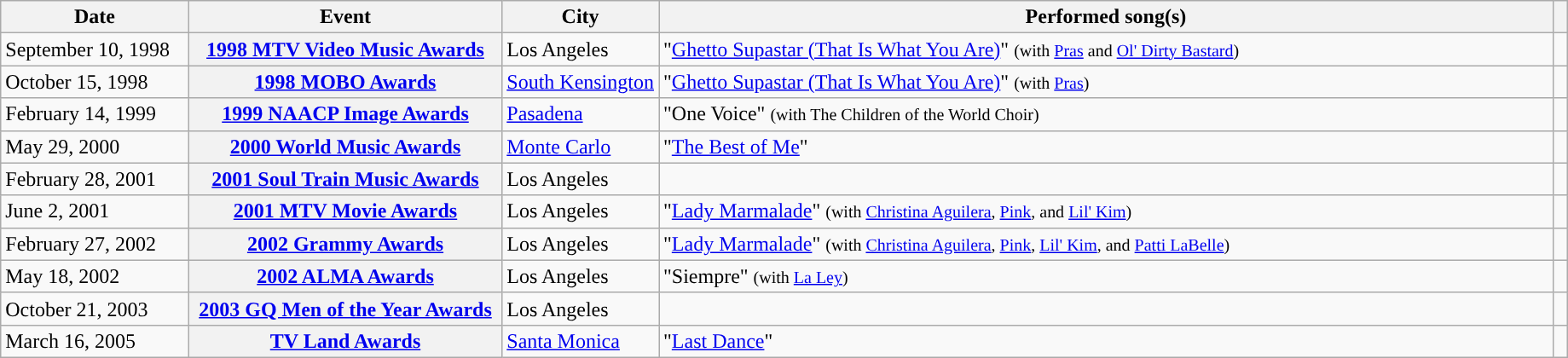<table class="wikitable sortable plainrowheaders">
<tr>
<th style="width:12%;">Date</th>
<th style="width:20%;">Event</th>
<th style="width:10%;">City</th>
<th>Performed song(s)</th>
<th scope="col" class="unsortable"></th>
</tr>
<tr>
<td>September 10, 1998</td>
<th scope="row"><a href='#'>1998 MTV Video Music Awards</a></th>
<td>Los Angeles</td>
<td>"<a href='#'>Ghetto Supastar (That Is What You Are)</a>" <small>(with <a href='#'>Pras</a> and <a href='#'>Ol' Dirty Bastard</a>)</small></td>
<td style="text-align:center;"></td>
</tr>
<tr>
<td>October 15, 1998</td>
<th scope="row"><a href='#'>1998 MOBO Awards</a></th>
<td><a href='#'>South Kensington</a></td>
<td>"<a href='#'>Ghetto Supastar (That Is What You Are)</a>" <small>(with <a href='#'>Pras</a>)</small></td>
<td style="text-align:center;"></td>
</tr>
<tr>
<td>February 14, 1999</td>
<th scope="row"><a href='#'>1999 NAACP Image Awards</a></th>
<td><a href='#'>Pasadena</a></td>
<td>"One Voice" <small> (with The Children of the World Choir)</small></td>
<td style="text-align:center;"></td>
</tr>
<tr>
<td>May 29, 2000</td>
<th scope="row"><a href='#'>2000 World Music Awards</a></th>
<td><a href='#'>Monte Carlo</a></td>
<td>"<a href='#'>The Best of Me</a>"</td>
<td style="text-align:center;"></td>
</tr>
<tr>
<td>February 28, 2001</td>
<th scope="row"><a href='#'>2001 Soul Train Music Awards</a></th>
<td>Los Angeles</td>
<td></td>
<td style="text-align:center;"></td>
</tr>
<tr>
<td>June 2, 2001</td>
<th scope="row"><a href='#'>2001 MTV Movie Awards</a></th>
<td>Los Angeles</td>
<td>"<a href='#'>Lady Marmalade</a>" <small>(with <a href='#'>Christina Aguilera</a>, <a href='#'>Pink</a>, and <a href='#'>Lil' Kim</a>)</small></td>
<td style="text-align:center;"></td>
</tr>
<tr>
<td>February 27, 2002</td>
<th scope="row"><a href='#'>2002 Grammy Awards</a></th>
<td>Los Angeles</td>
<td>"<a href='#'>Lady Marmalade</a>" <small>(with <a href='#'>Christina Aguilera</a>, <a href='#'>Pink</a>, <a href='#'>Lil' Kim</a>, and <a href='#'>Patti LaBelle</a>)</small></td>
<td style="text-align:center;"></td>
</tr>
<tr>
<td>May 18, 2002</td>
<th scope="row"><a href='#'>2002 ALMA Awards</a></th>
<td>Los Angeles</td>
<td>"Siempre" <small>(with <a href='#'>La Ley</a>)</small></td>
<td style="text-align:center;"></td>
</tr>
<tr>
<td>October 21, 2003</td>
<th scope="row"><a href='#'>2003 GQ Men of the Year Awards</a></th>
<td>Los Angeles</td>
<td></td>
<td style="text-align:center;"></td>
</tr>
<tr>
<td>March 16, 2005</td>
<th scope="row"><a href='#'>TV Land Awards</a></th>
<td><a href='#'>Santa Monica</a></td>
<td>"<a href='#'>Last Dance</a>"</td>
<td style="text-align:center;"></td>
</tr>
</table>
